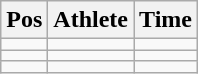<table class="wikitable">
<tr>
<th>Pos</th>
<th>Athlete</th>
<th>Time</th>
</tr>
<tr>
<td></td>
<td></td>
<td></td>
</tr>
<tr>
<td></td>
<td></td>
<td></td>
</tr>
<tr>
<td></td>
<td></td>
<td></td>
</tr>
</table>
